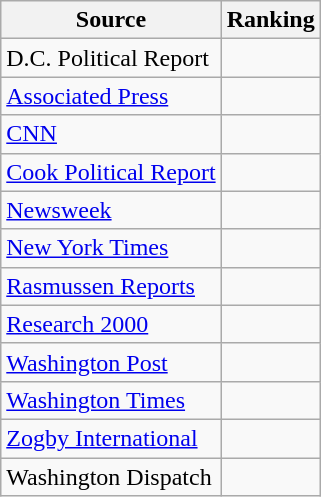<table class="wikitable">
<tr>
<th>Source</th>
<th>Ranking</th>
</tr>
<tr>
<td>D.C. Political Report</td>
<td></td>
</tr>
<tr>
<td><a href='#'>Associated Press</a></td>
<td></td>
</tr>
<tr>
<td><a href='#'>CNN</a></td>
<td></td>
</tr>
<tr>
<td><a href='#'>Cook Political Report</a></td>
<td></td>
</tr>
<tr>
<td><a href='#'>Newsweek</a></td>
<td></td>
</tr>
<tr>
<td><a href='#'>New York Times</a></td>
<td></td>
</tr>
<tr>
<td><a href='#'>Rasmussen Reports</a></td>
<td></td>
</tr>
<tr>
<td><a href='#'>Research 2000</a></td>
<td></td>
</tr>
<tr>
<td><a href='#'>Washington Post</a></td>
<td></td>
</tr>
<tr>
<td><a href='#'>Washington Times</a></td>
<td></td>
</tr>
<tr>
<td><a href='#'>Zogby International</a></td>
<td></td>
</tr>
<tr>
<td>Washington Dispatch</td>
<td></td>
</tr>
</table>
